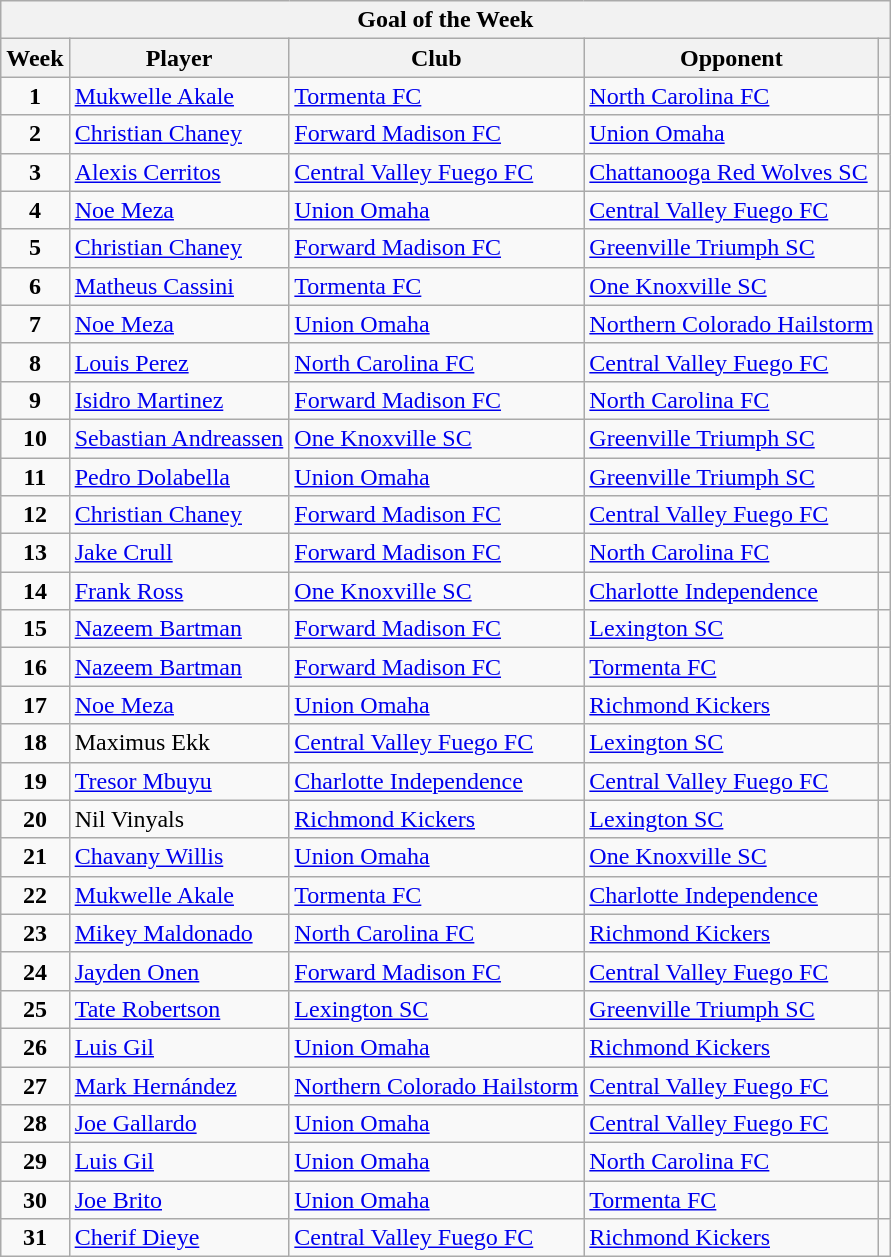<table class="wikitable collapsible collapsed">
<tr>
<th colspan="5">Goal of the Week</th>
</tr>
<tr>
<th>Week</th>
<th>Player</th>
<th>Club</th>
<th>Opponent</th>
<th></th>
</tr>
<tr>
<td style="text-align: center;"><strong>1</strong></td>
<td> <a href='#'>Mukwelle Akale</a></td>
<td><a href='#'>Tormenta FC</a></td>
<td><a href='#'>North Carolina FC</a></td>
<td style="text-align:center"></td>
</tr>
<tr>
<td style="text-align: center;"><strong>2</strong></td>
<td> <a href='#'>Christian Chaney</a></td>
<td><a href='#'>Forward Madison FC</a></td>
<td><a href='#'>Union Omaha</a></td>
<td style="text-align:center"></td>
</tr>
<tr>
<td style="text-align: center;"><strong>3</strong></td>
<td> <a href='#'>Alexis Cerritos</a></td>
<td><a href='#'>Central Valley Fuego FC</a></td>
<td><a href='#'>Chattanooga Red Wolves SC</a></td>
<td style="text-align:center"></td>
</tr>
<tr>
<td style="text-align: center;"><strong>4</strong></td>
<td> <a href='#'>Noe Meza</a></td>
<td><a href='#'>Union Omaha</a></td>
<td><a href='#'>Central Valley Fuego FC</a></td>
<td style="text-align:center"></td>
</tr>
<tr>
<td style="text-align: center;"><strong>5</strong></td>
<td> <a href='#'>Christian Chaney</a></td>
<td><a href='#'>Forward Madison FC</a></td>
<td><a href='#'>Greenville Triumph SC</a></td>
<td style="text-align:center"></td>
</tr>
<tr>
<td style="text-align: center;"><strong>6</strong></td>
<td> <a href='#'>Matheus Cassini</a></td>
<td><a href='#'>Tormenta FC</a></td>
<td><a href='#'>One Knoxville SC</a></td>
<td style="text-align:center"></td>
</tr>
<tr>
<td style="text-align: center;"><strong>7</strong></td>
<td> <a href='#'>Noe Meza</a></td>
<td><a href='#'>Union Omaha</a></td>
<td><a href='#'>Northern Colorado Hailstorm</a></td>
<td style="text-align:center"></td>
</tr>
<tr>
<td style="text-align: center;"><strong>8</strong></td>
<td> <a href='#'>Louis Perez</a></td>
<td><a href='#'>North Carolina FC</a></td>
<td><a href='#'>Central Valley Fuego FC</a></td>
<td style="text-align:center"></td>
</tr>
<tr>
<td style="text-align: center;"><strong>9</strong></td>
<td> <a href='#'>Isidro Martinez</a></td>
<td><a href='#'>Forward Madison FC</a></td>
<td><a href='#'>North Carolina FC</a></td>
<td style="text-align:center"></td>
</tr>
<tr>
<td style="text-align: center;"><strong>10</strong></td>
<td> <a href='#'>Sebastian Andreassen</a></td>
<td><a href='#'>One Knoxville SC</a></td>
<td><a href='#'>Greenville Triumph SC</a></td>
<td style="text-align:center"></td>
</tr>
<tr>
<td style="text-align: center;"><strong>11</strong></td>
<td> <a href='#'>Pedro Dolabella</a></td>
<td><a href='#'>Union Omaha</a></td>
<td><a href='#'>Greenville Triumph SC</a></td>
<td style="text-align:center"></td>
</tr>
<tr>
<td style="text-align: center;"><strong>12</strong></td>
<td> <a href='#'>Christian Chaney</a></td>
<td><a href='#'>Forward Madison FC</a></td>
<td><a href='#'>Central Valley Fuego FC</a></td>
<td style="text-align:center"></td>
</tr>
<tr>
<td style="text-align: center;"><strong>13</strong></td>
<td> <a href='#'>Jake Crull</a></td>
<td><a href='#'>Forward Madison FC</a></td>
<td><a href='#'>North Carolina FC</a></td>
<td style="text-align:center"></td>
</tr>
<tr>
<td style="text-align: center;"><strong>14</strong></td>
<td> <a href='#'>Frank Ross</a></td>
<td><a href='#'>One Knoxville SC</a></td>
<td><a href='#'>Charlotte Independence</a></td>
<td style="text-align:center"></td>
</tr>
<tr>
<td style="text-align: center;"><strong>15</strong></td>
<td> <a href='#'>Nazeem Bartman</a></td>
<td><a href='#'>Forward Madison FC</a></td>
<td><a href='#'>Lexington SC</a></td>
<td style="text-align:center"></td>
</tr>
<tr>
<td style="text-align: center;"><strong>16</strong></td>
<td> <a href='#'>Nazeem Bartman</a></td>
<td><a href='#'>Forward Madison FC</a></td>
<td><a href='#'>Tormenta FC</a></td>
<td style="text-align:center"></td>
</tr>
<tr>
<td style="text-align: center;"><strong>17</strong></td>
<td> <a href='#'>Noe Meza</a></td>
<td><a href='#'>Union Omaha</a></td>
<td><a href='#'>Richmond Kickers</a></td>
<td style="text-align:center"></td>
</tr>
<tr>
<td style="text-align: center;"><strong>18</strong></td>
<td> Maximus Ekk</td>
<td><a href='#'>Central Valley Fuego FC</a></td>
<td><a href='#'>Lexington SC</a></td>
<td style="text-align:center"></td>
</tr>
<tr>
<td style="text-align: center;"><strong>19</strong></td>
<td> <a href='#'>Tresor Mbuyu</a></td>
<td><a href='#'>Charlotte Independence</a></td>
<td><a href='#'>Central Valley Fuego FC</a></td>
<td style="text-align:center"></td>
</tr>
<tr>
<td style="text-align: center;"><strong>20</strong></td>
<td> Nil Vinyals</td>
<td><a href='#'>Richmond Kickers</a></td>
<td><a href='#'>Lexington SC</a></td>
<td style="text-align:center"></td>
</tr>
<tr>
<td style="text-align: center;"><strong>21</strong></td>
<td> <a href='#'>Chavany Willis</a></td>
<td><a href='#'>Union Omaha</a></td>
<td><a href='#'>One Knoxville SC</a></td>
<td style="text-align:center"></td>
</tr>
<tr>
<td style="text-align: center;"><strong>22</strong></td>
<td> <a href='#'>Mukwelle Akale</a></td>
<td><a href='#'>Tormenta FC</a></td>
<td><a href='#'>Charlotte Independence</a></td>
<td style="text-align:center"></td>
</tr>
<tr>
<td style="text-align: center;"><strong>23</strong></td>
<td> <a href='#'>Mikey Maldonado</a></td>
<td><a href='#'>North Carolina FC</a></td>
<td><a href='#'>Richmond Kickers</a></td>
<td style="text-align:center"></td>
</tr>
<tr>
<td style="text-align: center;"><strong>24</strong></td>
<td> <a href='#'>Jayden Onen</a></td>
<td><a href='#'>Forward Madison FC</a></td>
<td><a href='#'>Central Valley Fuego FC</a></td>
<td style="text-align:center"></td>
</tr>
<tr>
<td style="text-align: center;"><strong>25</strong></td>
<td> <a href='#'>Tate Robertson</a></td>
<td><a href='#'>Lexington SC</a></td>
<td><a href='#'>Greenville Triumph SC</a></td>
<td style="text-align:center"></td>
</tr>
<tr>
<td style="text-align: center;"><strong>26</strong></td>
<td> <a href='#'>Luis Gil</a></td>
<td><a href='#'>Union Omaha</a></td>
<td><a href='#'>Richmond Kickers</a></td>
<td style="text-align:center"></td>
</tr>
<tr>
<td style="text-align: center;"><strong>27</strong></td>
<td> <a href='#'>Mark Hernández</a></td>
<td><a href='#'>Northern Colorado Hailstorm</a></td>
<td><a href='#'>Central Valley Fuego FC</a></td>
<td style="text-align:center"></td>
</tr>
<tr>
<td style="text-align: center;"><strong>28</strong></td>
<td> <a href='#'>Joe Gallardo</a></td>
<td><a href='#'>Union Omaha</a></td>
<td><a href='#'>Central Valley Fuego FC</a></td>
<td style="text-align:center"></td>
</tr>
<tr>
<td style="text-align: center;"><strong>29</strong></td>
<td> <a href='#'>Luis Gil</a></td>
<td><a href='#'>Union Omaha</a></td>
<td><a href='#'>North Carolina FC</a></td>
<td style="text-align:center"></td>
</tr>
<tr>
<td style="text-align: center;"><strong>30</strong></td>
<td> <a href='#'>Joe Brito</a></td>
<td><a href='#'>Union Omaha</a></td>
<td><a href='#'>Tormenta FC</a></td>
<td style="text-align:center"></td>
</tr>
<tr>
<td style="text-align: center;"><strong>31</strong></td>
<td> <a href='#'>Cherif Dieye</a></td>
<td><a href='#'>Central Valley Fuego FC</a></td>
<td><a href='#'>Richmond Kickers</a></td>
<td style="text-align:center"></td>
</tr>
</table>
